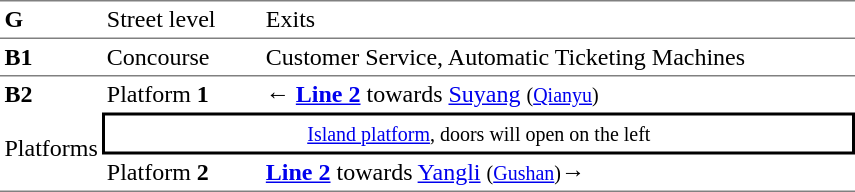<table border="0" cellspacing="0" cellpadding="3">
<tr>
<td style="border-top:solid 1px gray;" width="50" valign="top"><strong>G</strong></td>
<td style="border-top:solid 1px gray;" width="100" valign="top">Street level</td>
<td style="border-top:solid 1px gray;" width="390" valign="top">Exits</td>
</tr>
<tr>
<td style="border-bottom:solid 1px gray; border-top:solid 1px gray;" valign="top" width="50"><strong>B1<br></strong></td>
<td style="border-bottom:solid 1px gray; border-top:solid 1px gray;" valign="top" width="100">Concourse</td>
<td style="border-bottom:solid 1px gray; border-top:solid 1px gray;" valign="top" width="390">Customer Service, Automatic Ticketing Machines</td>
</tr>
<tr>
<td rowspan="3" style="border-bottom:solid 1px gray;" valign="top"><strong>B2<br></strong><br>Platforms</td>
<td>Platform <strong>1</strong></td>
<td>← <a href='#'><span><span><strong>Line 2</strong></span></span></a> towards <a href='#'>Suyang</a> <small>(<a href='#'>Qianyu</a>)</small></td>
</tr>
<tr>
<td colspan="2" style="border-right:solid 2px black;border-left:solid 2px black;border-top:solid 2px black;border-bottom:solid 2px black;text-align:center;"><small><a href='#'>Island platform</a>, doors will open on the left</small></td>
</tr>
<tr>
<td style="border-bottom:solid 1px gray;">Platform <strong>2</strong></td>
<td style="border-bottom:solid 1px gray;"> <a href='#'><span><span><strong>Line 2</strong></span></span></a>  towards <a href='#'>Yangli</a> <small>(<a href='#'>Gushan</a>)</small>→</td>
</tr>
<tr>
</tr>
</table>
